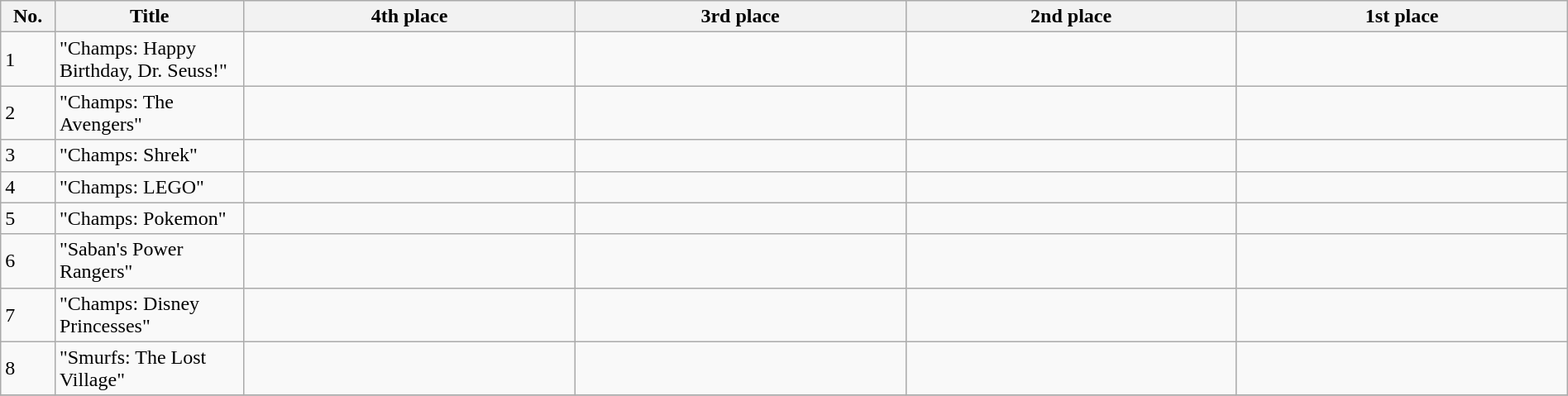<table class="wikitable plainrowheaders" style="width:100%;">
<tr>
<th width=2%>No.</th>
<th width=8%>Title</th>
<th width=14%>4th place</th>
<th width=14%>3rd place</th>
<th width=14%>2nd place</th>
<th width=14%>1st place</th>
</tr>
<tr>
<td>1</td>
<td>"Champs: Happy Birthday, Dr. Seuss!"</td>
<td></td>
<td></td>
<td></td>
<td></td>
</tr>
<tr>
<td>2</td>
<td>"Champs: The Avengers"</td>
<td></td>
<td></td>
<td></td>
<td></td>
</tr>
<tr>
<td>3</td>
<td>"Champs: Shrek"</td>
<td></td>
<td></td>
<td></td>
<td></td>
</tr>
<tr>
<td>4</td>
<td>"Champs: LEGO"</td>
<td></td>
<td></td>
<td></td>
<td></td>
</tr>
<tr>
<td>5</td>
<td>"Champs: Pokemon"</td>
<td></td>
<td></td>
<td></td>
<td></td>
</tr>
<tr>
<td>6</td>
<td>"Saban's Power Rangers"</td>
<td></td>
<td></td>
<td></td>
<td></td>
</tr>
<tr>
<td>7</td>
<td>"Champs: Disney Princesses"</td>
<td></td>
<td></td>
<td></td>
<td></td>
</tr>
<tr>
<td>8</td>
<td>"Smurfs: The Lost Village"</td>
<td></td>
<td></td>
<td></td>
<td></td>
</tr>
<tr>
</tr>
</table>
